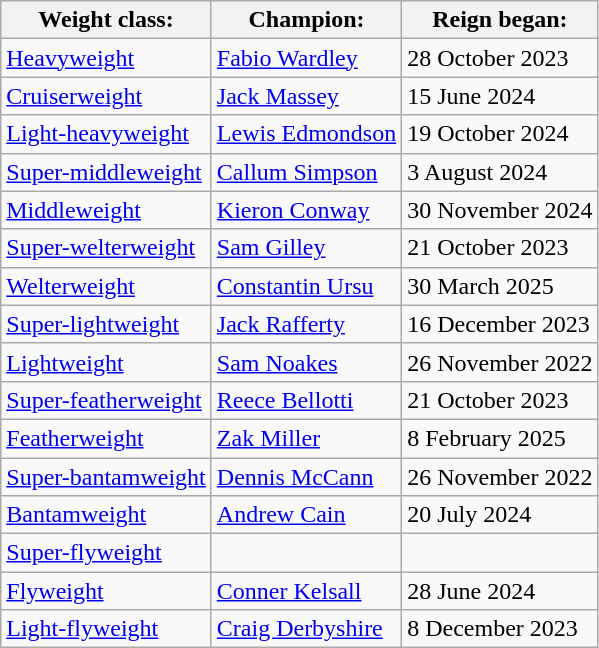<table class="wikitable">
<tr>
<th>Weight class:</th>
<th>Champion:</th>
<th>Reign began:</th>
</tr>
<tr>
<td><a href='#'>Heavyweight</a></td>
<td><a href='#'>Fabio Wardley</a></td>
<td>28 October 2023</td>
</tr>
<tr>
<td><a href='#'>Cruiserweight</a></td>
<td><a href='#'>Jack Massey</a></td>
<td>15 June 2024</td>
</tr>
<tr>
<td><a href='#'>Light-heavyweight</a></td>
<td><a href='#'>Lewis Edmondson</a></td>
<td>19 October 2024</td>
</tr>
<tr>
<td><a href='#'>Super-middleweight</a></td>
<td><a href='#'>Callum Simpson</a></td>
<td>3 August 2024</td>
</tr>
<tr>
<td><a href='#'>Middleweight</a></td>
<td><a href='#'>Kieron Conway</a></td>
<td>30 November 2024</td>
</tr>
<tr>
<td><a href='#'>Super-welterweight</a></td>
<td><a href='#'>Sam Gilley</a></td>
<td>21 October 2023</td>
</tr>
<tr>
<td><a href='#'>Welterweight</a></td>
<td><a href='#'>Constantin Ursu</a></td>
<td>30 March 2025</td>
</tr>
<tr>
<td><a href='#'>Super-lightweight</a></td>
<td><a href='#'>Jack Rafferty</a></td>
<td>16 December 2023</td>
</tr>
<tr>
<td><a href='#'>Lightweight</a></td>
<td><a href='#'>Sam Noakes</a></td>
<td>26 November 2022</td>
</tr>
<tr>
<td><a href='#'>Super-featherweight</a></td>
<td><a href='#'>Reece Bellotti</a></td>
<td>21 October 2023</td>
</tr>
<tr>
<td><a href='#'>Featherweight</a></td>
<td><a href='#'>Zak Miller</a></td>
<td>8 February 2025</td>
</tr>
<tr>
<td><a href='#'>Super-bantamweight</a></td>
<td><a href='#'>Dennis McCann</a></td>
<td>26 November 2022</td>
</tr>
<tr>
<td><a href='#'>Bantamweight</a></td>
<td><a href='#'>Andrew Cain</a></td>
<td>20 July 2024</td>
</tr>
<tr>
<td><a href='#'>Super-flyweight</a></td>
<td></td>
<td></td>
</tr>
<tr>
<td><a href='#'>Flyweight</a></td>
<td><a href='#'>Conner Kelsall</a></td>
<td>28 June 2024</td>
</tr>
<tr>
<td><a href='#'>Light-flyweight</a></td>
<td><a href='#'>Craig Derbyshire</a></td>
<td>8 December 2023</td>
</tr>
</table>
